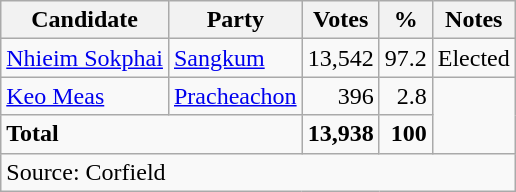<table class=wikitable style=text-align:right>
<tr>
<th>Candidate</th>
<th>Party</th>
<th>Votes</th>
<th>%</th>
<th>Notes</th>
</tr>
<tr>
<td align=left><a href='#'>Nhieim Sokphai</a></td>
<td align=left><a href='#'>Sangkum</a></td>
<td>13,542</td>
<td>97.2</td>
<td>Elected</td>
</tr>
<tr>
<td align=left><a href='#'>Keo Meas</a></td>
<td align=left><a href='#'>Pracheachon</a></td>
<td>396</td>
<td>2.8</td>
<td rowspan=2></td>
</tr>
<tr>
<td align=left colspan=2><strong>Total</strong></td>
<td><strong>13,938</strong></td>
<td><strong>100</strong></td>
</tr>
<tr>
<td align=left colspan=5>Source: Corfield</td>
</tr>
</table>
